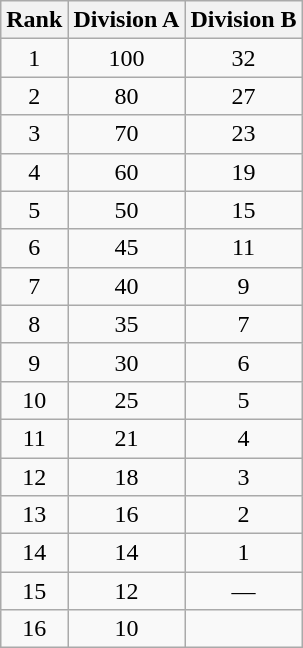<table class="wikitable" border="1" style="text-align:center">
<tr>
<th>Rank</th>
<th>Division A</th>
<th>Division B</th>
</tr>
<tr>
<td>1</td>
<td>100</td>
<td>32</td>
</tr>
<tr>
<td>2</td>
<td>80</td>
<td>27</td>
</tr>
<tr>
<td>3</td>
<td>70</td>
<td>23</td>
</tr>
<tr>
<td>4</td>
<td>60</td>
<td>19</td>
</tr>
<tr>
<td>5</td>
<td>50</td>
<td>15</td>
</tr>
<tr>
<td>6</td>
<td>45</td>
<td>11</td>
</tr>
<tr>
<td>7</td>
<td>40</td>
<td>9</td>
</tr>
<tr>
<td>8</td>
<td>35</td>
<td>7</td>
</tr>
<tr>
<td>9</td>
<td>30</td>
<td>6</td>
</tr>
<tr>
<td>10</td>
<td>25</td>
<td>5</td>
</tr>
<tr>
<td>11</td>
<td>21</td>
<td>4</td>
</tr>
<tr>
<td>12</td>
<td>18</td>
<td>3</td>
</tr>
<tr>
<td>13</td>
<td>16</td>
<td>2</td>
</tr>
<tr>
<td>14</td>
<td>14</td>
<td>1</td>
</tr>
<tr>
<td>15</td>
<td>12</td>
<td>—</td>
</tr>
<tr>
<td>16</td>
<td>10</td>
<td></td>
</tr>
</table>
